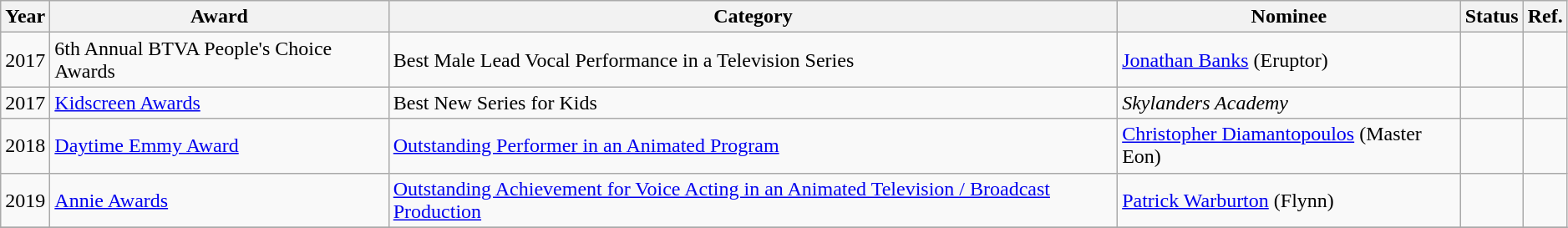<table class="wikitable"  style="width:99%">
<tr>
<th>Year</th>
<th>Award</th>
<th>Category</th>
<th>Nominee</th>
<th>Status</th>
<th>Ref.</th>
</tr>
<tr>
<td rowspan="1">2017</td>
<td>6th Annual BTVA People's Choice Awards</td>
<td>Best Male Lead Vocal Performance in a Television Series</td>
<td><a href='#'>Jonathan Banks</a> (Eruptor)</td>
<td></td>
<td></td>
</tr>
<tr>
<td rowspan="1">2017</td>
<td><a href='#'>Kidscreen Awards</a></td>
<td>Best New Series for Kids</td>
<td><em>Skylanders Academy</em></td>
<td></td>
<td></td>
</tr>
<tr>
<td rowspan="1">2018</td>
<td><a href='#'>Daytime Emmy Award</a></td>
<td><a href='#'>Outstanding Performer in an Animated Program</a></td>
<td><a href='#'>Christopher Diamantopoulos</a> (Master Eon)</td>
<td></td>
<td></td>
</tr>
<tr>
<td rowspan="1">2019</td>
<td><a href='#'>Annie Awards</a></td>
<td><a href='#'>Outstanding Achievement for Voice Acting in an Animated Television / Broadcast Production</a></td>
<td><a href='#'>Patrick Warburton</a> (Flynn)</td>
<td></td>
<td></td>
</tr>
<tr>
</tr>
</table>
